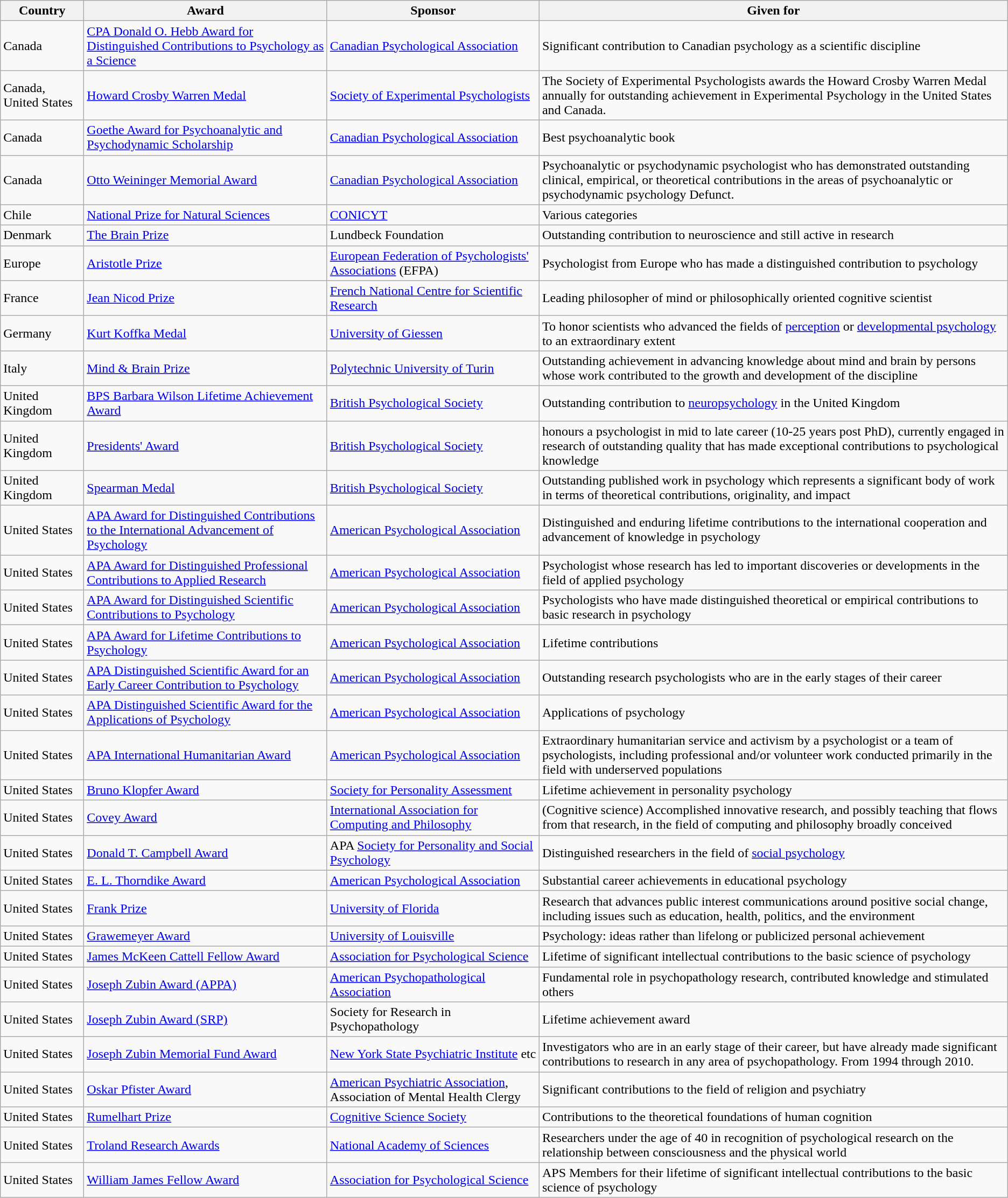<table class="wikitable sortable">
<tr>
<th style="width:6em;">Country</th>
<th>Award</th>
<th>Sponsor</th>
<th>Given for</th>
</tr>
<tr>
<td>Canada</td>
<td><a href='#'>CPA Donald O. Hebb Award for Distinguished Contributions to Psychology as a Science</a></td>
<td><a href='#'>Canadian Psychological Association</a></td>
<td>Significant contribution to Canadian psychology as a scientific discipline</td>
</tr>
<tr>
<td>Canada, United States</td>
<td><a href='#'>Howard Crosby Warren Medal</a></td>
<td><a href='#'>Society of Experimental Psychologists</a></td>
<td>The Society of Experimental Psychologists awards the Howard Crosby Warren Medal annually for outstanding achievement in Experimental Psychology in the United States and Canada.</td>
</tr>
<tr>
<td>Canada</td>
<td><a href='#'>Goethe Award for Psychoanalytic and Psychodynamic Scholarship</a></td>
<td><a href='#'>Canadian Psychological Association</a></td>
<td>Best psychoanalytic book</td>
</tr>
<tr>
<td>Canada</td>
<td><a href='#'>Otto Weininger Memorial Award</a></td>
<td><a href='#'>Canadian Psychological Association</a></td>
<td>Psychoanalytic or psychodynamic psychologist who has demonstrated outstanding clinical, empirical, or theoretical contributions in the areas of psychoanalytic or psychodynamic psychology Defunct.</td>
</tr>
<tr>
<td>Chile</td>
<td><a href='#'>National Prize for Natural Sciences</a></td>
<td><a href='#'>CONICYT</a></td>
<td>Various categories</td>
</tr>
<tr>
<td>Denmark</td>
<td><a href='#'>The Brain Prize</a></td>
<td>Lundbeck Foundation</td>
<td>Outstanding contribution to neuroscience and still active in research</td>
</tr>
<tr>
<td>Europe</td>
<td><a href='#'>Aristotle Prize</a></td>
<td><a href='#'>European Federation of Psychologists' Associations</a> (EFPA)</td>
<td>Psychologist from Europe who has made a distinguished contribution to psychology </td>
</tr>
<tr>
<td>France</td>
<td><a href='#'>Jean Nicod Prize</a></td>
<td><a href='#'>French National Centre for Scientific Research</a></td>
<td>Leading philosopher of mind or philosophically oriented cognitive scientist</td>
</tr>
<tr>
<td>Germany</td>
<td><a href='#'>Kurt Koffka Medal</a></td>
<td><a href='#'>University of Giessen</a></td>
<td>To honor scientists who advanced the fields of <a href='#'>perception</a> or <a href='#'>developmental psychology</a> to an extraordinary extent</td>
</tr>
<tr>
<td>Italy</td>
<td><a href='#'>Mind & Brain Prize</a></td>
<td><a href='#'>Polytechnic University of Turin</a></td>
<td>Outstanding achievement in advancing knowledge about mind and brain by persons whose work contributed to the growth and development of the discipline</td>
</tr>
<tr>
<td>United Kingdom</td>
<td><a href='#'>BPS Barbara Wilson Lifetime Achievement Award</a></td>
<td><a href='#'>British Psychological Society</a></td>
<td>Outstanding contribution to <a href='#'>neuropsychology</a> in the United Kingdom</td>
</tr>
<tr>
<td>United Kingdom</td>
<td><a href='#'>Presidents' Award</a></td>
<td><a href='#'>British Psychological Society</a></td>
<td>honours a psychologist in mid to late career (10-25 years post PhD), currently engaged in research of outstanding quality that has made exceptional contributions to psychological knowledge</td>
</tr>
<tr>
<td>United Kingdom</td>
<td><a href='#'>Spearman Medal</a></td>
<td><a href='#'>British Psychological Society</a></td>
<td>Outstanding published work in psychology which represents a significant body of work in terms of theoretical contributions, originality, and impact</td>
</tr>
<tr>
<td>United States</td>
<td><a href='#'>APA Award for Distinguished Contributions to the International Advancement of Psychology</a></td>
<td><a href='#'>American Psychological Association</a></td>
<td>Distinguished and enduring lifetime contributions to the international cooperation and advancement of knowledge in psychology</td>
</tr>
<tr>
<td>United States</td>
<td><a href='#'>APA Award for Distinguished Professional Contributions to Applied Research</a></td>
<td><a href='#'>American Psychological Association</a></td>
<td>Psychologist whose research has led to important discoveries or developments in the field of applied psychology</td>
</tr>
<tr>
<td>United States</td>
<td><a href='#'>APA Award for Distinguished Scientific Contributions to Psychology</a></td>
<td><a href='#'>American Psychological Association</a></td>
<td>Psychologists who have made distinguished theoretical or empirical contributions to basic research in psychology</td>
</tr>
<tr>
<td>United States</td>
<td><a href='#'>APA Award for Lifetime Contributions to Psychology</a></td>
<td><a href='#'>American Psychological Association</a></td>
<td>Lifetime contributions</td>
</tr>
<tr>
<td>United States</td>
<td><a href='#'>APA Distinguished Scientific Award for an Early Career Contribution to Psychology</a></td>
<td><a href='#'>American Psychological Association</a></td>
<td>Outstanding research psychologists who are in the early stages of their career</td>
</tr>
<tr>
<td>United States</td>
<td><a href='#'>APA Distinguished Scientific Award for the Applications of Psychology</a></td>
<td><a href='#'>American Psychological Association</a></td>
<td>Applications of psychology</td>
</tr>
<tr>
<td>United States</td>
<td><a href='#'>APA International Humanitarian Award</a></td>
<td><a href='#'>American Psychological Association</a></td>
<td>Extraordinary humanitarian service and activism by a psychologist or a team of psychologists, including professional and/or volunteer work conducted primarily in the field with underserved populations</td>
</tr>
<tr>
<td>United States</td>
<td><a href='#'>Bruno Klopfer Award</a></td>
<td><a href='#'>Society for Personality Assessment</a></td>
<td>Lifetime achievement in personality psychology</td>
</tr>
<tr>
<td>United States</td>
<td><a href='#'>Covey Award</a></td>
<td><a href='#'>International Association for Computing and Philosophy</a></td>
<td>(Cognitive science) Accomplished innovative research, and possibly teaching that flows from that research, in the field of computing and philosophy broadly conceived</td>
</tr>
<tr>
<td>United States</td>
<td><a href='#'>Donald T. Campbell Award</a></td>
<td>APA <a href='#'>Society for Personality and Social Psychology</a></td>
<td>Distinguished researchers in the field of <a href='#'>social psychology</a></td>
</tr>
<tr>
<td>United States</td>
<td><a href='#'>E. L. Thorndike Award</a></td>
<td><a href='#'>American Psychological Association</a></td>
<td>Substantial career achievements in educational psychology</td>
</tr>
<tr>
<td>United States</td>
<td><a href='#'>Frank Prize</a></td>
<td><a href='#'>University of Florida</a></td>
<td>Research that advances public interest communications around positive social change, including issues such as education, health, politics, and the environment</td>
</tr>
<tr>
<td>United States</td>
<td><a href='#'>Grawemeyer Award</a></td>
<td><a href='#'>University of Louisville</a></td>
<td>Psychology: ideas rather than lifelong or publicized personal achievement</td>
</tr>
<tr>
<td>United States</td>
<td><a href='#'>James McKeen Cattell Fellow Award</a></td>
<td><a href='#'>Association for Psychological Science</a></td>
<td>Lifetime of significant intellectual contributions to the basic science of psychology</td>
</tr>
<tr>
<td>United States</td>
<td><a href='#'>Joseph Zubin Award (APPA)</a></td>
<td><a href='#'>American Psychopathological Association</a></td>
<td>Fundamental role in psychopathology research,  contributed knowledge and stimulated others</td>
</tr>
<tr>
<td>United States</td>
<td><a href='#'>Joseph Zubin Award (SRP)</a></td>
<td>Society for Research in Psychopathology</td>
<td>Lifetime achievement award</td>
</tr>
<tr>
<td>United States</td>
<td><a href='#'>Joseph Zubin Memorial Fund Award</a></td>
<td><a href='#'>New York State Psychiatric Institute</a> etc</td>
<td>Investigators who are in an early stage of their career, but have already made significant contributions to research in any area of psychopathology. From 1994 through 2010.</td>
</tr>
<tr>
<td>United States</td>
<td><a href='#'>Oskar Pfister Award</a></td>
<td><a href='#'>American Psychiatric Association</a>, Association of Mental Health Clergy</td>
<td>Significant contributions to the field of religion and psychiatry</td>
</tr>
<tr>
<td>United States</td>
<td><a href='#'>Rumelhart Prize</a></td>
<td><a href='#'>Cognitive Science Society</a></td>
<td>Contributions to the theoretical foundations of human cognition</td>
</tr>
<tr>
<td>United States</td>
<td><a href='#'>Troland Research Awards</a></td>
<td><a href='#'>National Academy of Sciences</a></td>
<td>Researchers under the age of 40 in recognition of psychological research on the relationship between consciousness and the physical world</td>
</tr>
<tr>
<td>United States</td>
<td><a href='#'>William James Fellow Award</a></td>
<td><a href='#'>Association for Psychological Science</a></td>
<td>APS Members for their lifetime of significant intellectual contributions to the basic science of psychology</td>
</tr>
</table>
